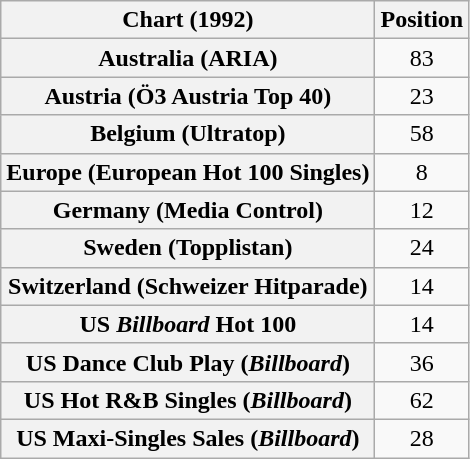<table class="wikitable sortable plainrowheaders" style="text-align:center">
<tr>
<th scope="col">Chart (1992)</th>
<th scope="col">Position</th>
</tr>
<tr>
<th scope="row">Australia (ARIA)</th>
<td>83</td>
</tr>
<tr>
<th scope="row">Austria (Ö3 Austria Top 40)</th>
<td>23</td>
</tr>
<tr>
<th scope="row">Belgium (Ultratop)</th>
<td>58</td>
</tr>
<tr>
<th scope="row">Europe (European Hot 100 Singles)</th>
<td>8</td>
</tr>
<tr>
<th scope="row">Germany (Media Control)</th>
<td>12</td>
</tr>
<tr>
<th scope="row">Sweden (Topplistan)</th>
<td>24</td>
</tr>
<tr>
<th scope="row">Switzerland (Schweizer Hitparade)</th>
<td>14</td>
</tr>
<tr>
<th scope="row">US <em>Billboard</em> Hot 100</th>
<td>14</td>
</tr>
<tr>
<th scope="row">US Dance Club Play (<em>Billboard</em>)</th>
<td>36</td>
</tr>
<tr>
<th scope="row">US Hot R&B Singles (<em>Billboard</em>)</th>
<td>62</td>
</tr>
<tr>
<th scope="row">US Maxi-Singles Sales (<em>Billboard</em>)</th>
<td>28</td>
</tr>
</table>
